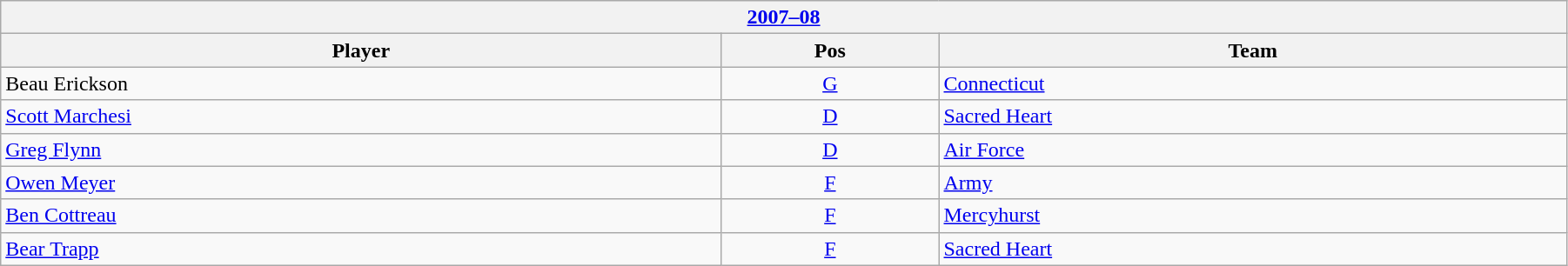<table class="wikitable" width=95%>
<tr>
<th colspan=3><a href='#'>2007–08</a></th>
</tr>
<tr>
<th>Player</th>
<th>Pos</th>
<th>Team</th>
</tr>
<tr>
<td>Beau Erickson</td>
<td style="text-align:center;"><a href='#'>G</a></td>
<td><a href='#'>Connecticut</a></td>
</tr>
<tr>
<td><a href='#'>Scott Marchesi</a></td>
<td style="text-align:center;"><a href='#'>D</a></td>
<td><a href='#'>Sacred Heart</a></td>
</tr>
<tr>
<td><a href='#'>Greg Flynn</a></td>
<td style="text-align:center;"><a href='#'>D</a></td>
<td><a href='#'>Air Force</a></td>
</tr>
<tr>
<td><a href='#'>Owen Meyer</a></td>
<td style="text-align:center;"><a href='#'>F</a></td>
<td><a href='#'>Army</a></td>
</tr>
<tr>
<td><a href='#'>Ben Cottreau</a></td>
<td style="text-align:center;"><a href='#'>F</a></td>
<td><a href='#'>Mercyhurst</a></td>
</tr>
<tr>
<td><a href='#'>Bear Trapp</a></td>
<td style="text-align:center;"><a href='#'>F</a></td>
<td><a href='#'>Sacred Heart</a></td>
</tr>
</table>
